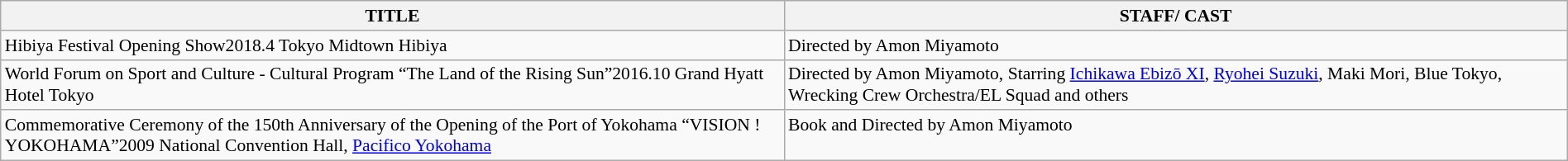<table class="wikitable"  style="font-size:90%; width:100%;">
<tr>
<th>TITLE</th>
<th>STAFF/ CAST</th>
</tr>
<tr valign="top">
<td style="width:50%">Hibiya Festival Opening Show2018.4 Tokyo Midtown Hibiya</td>
<td>Directed by Amon Miyamoto</td>
</tr>
<tr valign="top">
<td style="width:50%">World Forum on Sport and Culture - Cultural Program “The Land of the Rising Sun”2016.10 Grand Hyatt Hotel Tokyo</td>
<td>Directed by Amon Miyamoto, Starring <a href='#'>Ichikawa Ebizō XI</a>, <a href='#'>Ryohei Suzuki</a>, Maki Mori, Blue Tokyo, Wrecking Crew Orchestra/EL Squad and others</td>
</tr>
<tr valign="top">
<td style="width:50%">Commemorative Ceremony of the 150th Anniversary of the Opening of the Port of Yokohama “VISION ! YOKOHAMA”2009 National Convention Hall, <a href='#'>Pacifico Yokohama</a></td>
<td>Book and Directed by Amon Miyamoto</td>
</tr>
</table>
